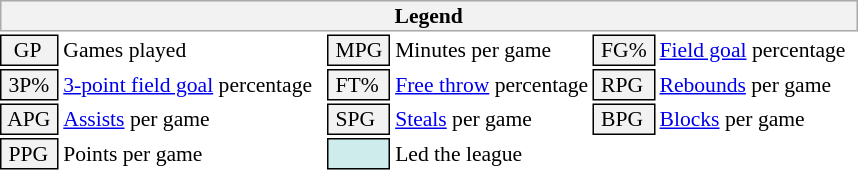<table class="toccolours" style="font-size: 90%; white-space: nowrap;">
<tr>
<th colspan="6" style="background-color: #F2F2F2; border: 1px solid #AAAAAA;">Legend</th>
</tr>
<tr>
<td style="background-color: #F2F2F2; border: 1px solid black;">  GP</td>
<td>Games played</td>
<td style="background-color: #F2F2F2; border: 1px solid black"> MPG </td>
<td>Minutes per game</td>
<td style="background-color: #F2F2F2; border: 1px solid black;"> FG% </td>
<td style="padding-right: 8px"><a href='#'>Field goal</a> percentage</td>
</tr>
<tr>
<td style="background-color: #F2F2F2; border: 1px solid black"> 3P% </td>
<td style="padding-right: 8px"><a href='#'>3-point field goal</a> percentage</td>
<td style="background-color: #F2F2F2; border: 1px solid black"> FT% </td>
<td><a href='#'>Free throw</a> percentage</td>
<td style="background-color: #F2F2F2; border: 1px solid black;"> RPG </td>
<td><a href='#'>Rebounds</a> per game</td>
</tr>
<tr>
<td style="background-color: #F2F2F2; border: 1px solid black"> APG </td>
<td><a href='#'>Assists</a> per game</td>
<td style="background-color: #F2F2F2; border: 1px solid black"> SPG </td>
<td><a href='#'>Steals</a> per game</td>
<td style="background-color: #F2F2F2; border: 1px solid black;"> BPG </td>
<td><a href='#'>Blocks</a> per game</td>
</tr>
<tr>
<td style="background-color: #F2F2F2; border: 1px solid black"> PPG </td>
<td>Points per game</td>
<td style="background-color: #CFECEC; border: 1px solid black"> <strong> </strong> </td>
<td>Led the league</td>
</tr>
</table>
